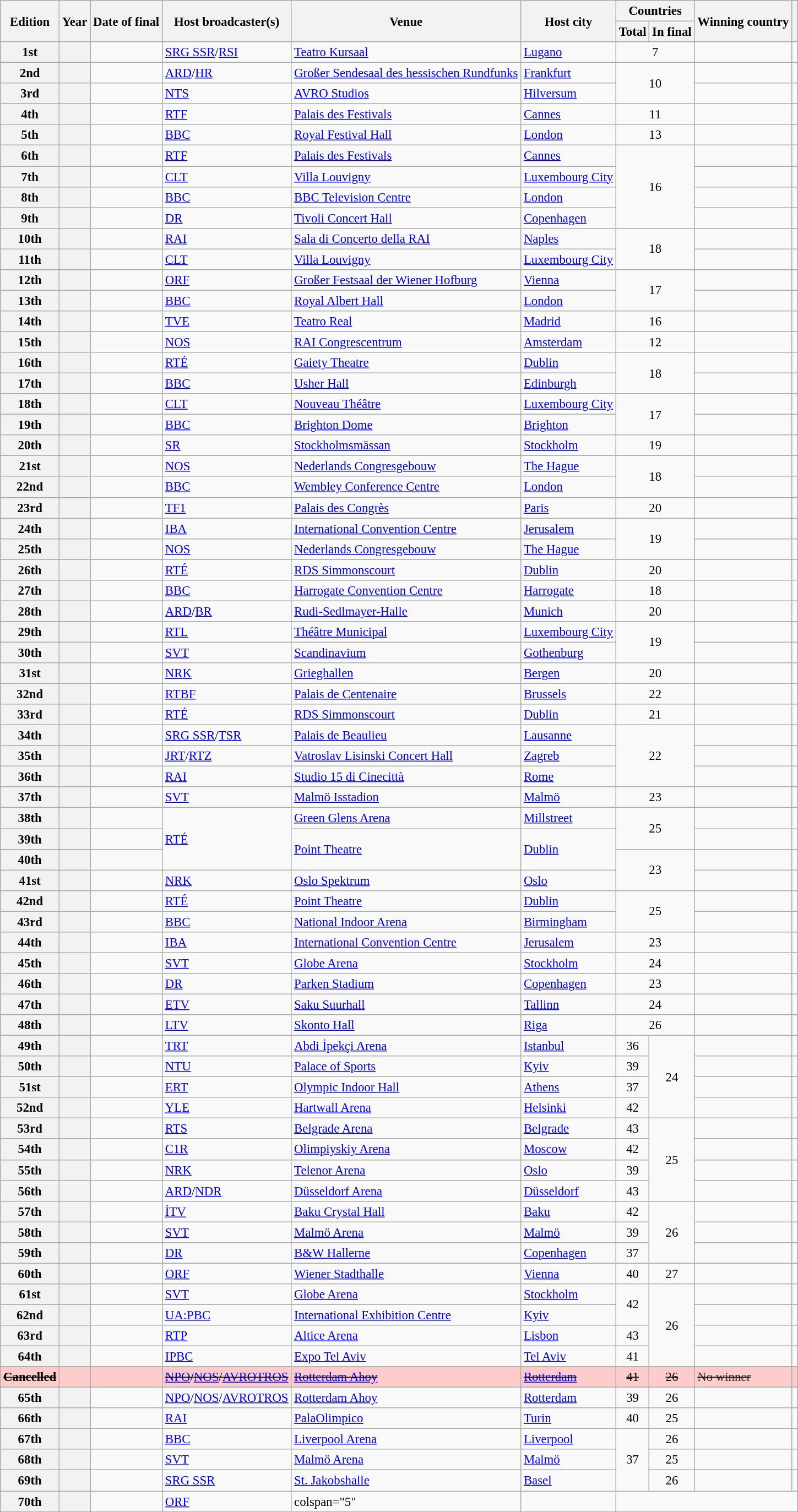<table class="wikitable sortable" style="font-size:95%">
<tr>
<th scope="col" rowspan=2>Edition</th>
<th scope="col" rowspan=2>Year</th>
<th scope="col" rowspan=2>Date of final</th>
<th scope="col" rowspan=2>Host broadcaster(s)</th>
<th scope="col" rowspan=2>Venue</th>
<th scope="col" rowspan=2>Host city</th>
<th scope="col" colspan=2>Countries</th>
<th scope="col" rowspan=2>Winning country</th>
<th scope="col" rowspan=2 class="unsortable"></th>
</tr>
<tr>
<th scope="col">Total</th>
<th scope="col">In final</th>
</tr>
<tr>
<th scope="row">1st</th>
<th scope="row"></th>
<td></td>
<td><a href='#'>SRG SSR</a>/<a href='#'>RSI</a></td>
<td><a href='#'>Teatro Kursaal</a></td>
<td> <a href='#'>Lugano</a></td>
<td align="center" colspan=2>7</td>
<td></td>
<td></td>
</tr>
<tr>
<th scope="row">2nd</th>
<th scope="row"></th>
<td></td>
<td><a href='#'>ARD</a>/<a href='#'>HR</a></td>
<td><a href='#'>Großer Sendesaal des hessischen Rundfunks</a></td>
<td> <a href='#'>Frankfurt</a></td>
<td align="center" colspan=2 rowspan=2>10</td>
<td></td>
<td></td>
</tr>
<tr>
<th scope="row">3rd</th>
<th scope="row"></th>
<td></td>
<td><a href='#'>NTS</a></td>
<td><a href='#'>AVRO Studios</a></td>
<td> <a href='#'>Hilversum</a></td>
<td></td>
<td></td>
</tr>
<tr>
<th scope="row">4th</th>
<th scope="row"></th>
<td></td>
<td><a href='#'>RTF</a></td>
<td><a href='#'>Palais des Festivals</a></td>
<td> <a href='#'>Cannes</a></td>
<td align="center" colspan=2>11</td>
<td></td>
<td></td>
</tr>
<tr>
<th scope="row">5th</th>
<th scope="row"></th>
<td></td>
<td><a href='#'>BBC</a></td>
<td><a href='#'>Royal Festival Hall</a></td>
<td> <a href='#'>London</a></td>
<td align="center" colspan=2>13</td>
<td></td>
<td></td>
</tr>
<tr>
<th scope="row">6th</th>
<th scope="row"></th>
<td></td>
<td><a href='#'>RTF</a></td>
<td><a href='#'>Palais des Festivals</a></td>
<td> <a href='#'>Cannes</a></td>
<td align="center" colspan=2 rowspan=4>16</td>
<td></td>
<td></td>
</tr>
<tr>
<th scope="row">7th</th>
<th scope="row"></th>
<td></td>
<td><a href='#'>CLT</a></td>
<td><a href='#'>Villa Louvigny</a></td>
<td> <a href='#'>Luxembourg City</a></td>
<td></td>
<td></td>
</tr>
<tr>
<th scope="row">8th</th>
<th scope="row"></th>
<td></td>
<td><a href='#'>BBC</a></td>
<td><a href='#'>BBC Television Centre</a></td>
<td> <a href='#'>London</a></td>
<td></td>
<td></td>
</tr>
<tr>
<th scope="row">9th</th>
<th scope="row"></th>
<td></td>
<td><a href='#'>DR</a></td>
<td><a href='#'>Tivoli Concert Hall</a></td>
<td> <a href='#'>Copenhagen</a></td>
<td></td>
<td></td>
</tr>
<tr>
<th scope="row">10th</th>
<th scope="row"></th>
<td></td>
<td><a href='#'>RAI</a></td>
<td><a href='#'>Sala di Concerto della RAI</a></td>
<td> <a href='#'>Naples</a></td>
<td align="center" colspan=2 rowspan=2>18</td>
<td></td>
<td></td>
</tr>
<tr>
<th scope="row">11th</th>
<th scope="row"></th>
<td></td>
<td><a href='#'>CLT</a></td>
<td><a href='#'>Villa Louvigny</a></td>
<td> <a href='#'>Luxembourg City</a></td>
<td></td>
<td></td>
</tr>
<tr>
<th scope="row">12th</th>
<th scope="row"></th>
<td></td>
<td><a href='#'>ORF</a></td>
<td><a href='#'>Großer Festsaal der Wiener Hofburg</a></td>
<td> <a href='#'>Vienna</a></td>
<td align="center" colspan=2 rowspan=2>17</td>
<td></td>
<td></td>
</tr>
<tr>
<th scope="row">13th</th>
<th scope="row"></th>
<td></td>
<td><a href='#'>BBC</a></td>
<td><a href='#'>Royal Albert Hall</a></td>
<td> <a href='#'>London</a></td>
<td></td>
<td></td>
</tr>
<tr>
<th scope="row">14th</th>
<th scope="row"></th>
<td></td>
<td><a href='#'>TVE</a></td>
<td><a href='#'>Teatro Real</a></td>
<td> <a href='#'>Madrid</a></td>
<td align="center" colspan=2>16</td>
<td></td>
<td></td>
</tr>
<tr>
<th scope="row">15th</th>
<th scope="row"></th>
<td></td>
<td><a href='#'>NOS</a></td>
<td><a href='#'>RAI Congrescentrum</a></td>
<td> <a href='#'>Amsterdam</a></td>
<td align="center" colspan=2>12</td>
<td></td>
<td></td>
</tr>
<tr>
<th scope="row">16th</th>
<th scope="row"></th>
<td></td>
<td><a href='#'>RTÉ</a></td>
<td><a href='#'>Gaiety Theatre</a></td>
<td> <a href='#'>Dublin</a></td>
<td align="center" colspan=2 rowspan=2>18</td>
<td></td>
<td></td>
</tr>
<tr>
<th scope="row">17th</th>
<th scope="row"></th>
<td></td>
<td><a href='#'>BBC</a></td>
<td><a href='#'>Usher Hall</a></td>
<td> <a href='#'>Edinburgh</a></td>
<td></td>
<td></td>
</tr>
<tr>
<th scope="row">18th</th>
<th scope="row"></th>
<td></td>
<td><a href='#'>CLT</a></td>
<td><a href='#'>Nouveau Théâtre</a></td>
<td> <a href='#'>Luxembourg City</a></td>
<td align="center" colspan=2 rowspan=2>17</td>
<td></td>
<td></td>
</tr>
<tr>
<th scope="row">19th</th>
<th scope="row"></th>
<td></td>
<td><a href='#'>BBC</a></td>
<td><a href='#'>Brighton Dome</a></td>
<td> <a href='#'>Brighton</a></td>
<td></td>
<td></td>
</tr>
<tr>
<th scope="row">20th</th>
<th scope="row"></th>
<td></td>
<td><a href='#'>SR</a></td>
<td><a href='#'>Stockholmsmässan</a></td>
<td> <a href='#'>Stockholm</a></td>
<td align="center" colspan=2>19</td>
<td></td>
<td></td>
</tr>
<tr>
<th scope="row">21st</th>
<th scope="row"></th>
<td></td>
<td><a href='#'>NOS</a></td>
<td><a href='#'>Nederlands Congresgebouw</a></td>
<td> <a href='#'>The Hague</a></td>
<td align="center" colspan=2 rowspan=2>18</td>
<td></td>
<td></td>
</tr>
<tr>
<th scope="row">22nd</th>
<th scope="row"></th>
<td></td>
<td><a href='#'>BBC</a></td>
<td><a href='#'>Wembley Conference Centre</a></td>
<td> <a href='#'>London</a></td>
<td></td>
<td></td>
</tr>
<tr>
<th scope="row">23rd</th>
<th scope="row"></th>
<td></td>
<td><a href='#'>TF1</a></td>
<td><a href='#'>Palais des Congrès</a></td>
<td> <a href='#'>Paris</a></td>
<td align="center" colspan=2>20</td>
<td></td>
<td></td>
</tr>
<tr>
<th scope="row">24th</th>
<th scope="row"></th>
<td></td>
<td><a href='#'>IBA</a></td>
<td><a href='#'>International Convention Centre</a></td>
<td> <a href='#'>Jerusalem</a></td>
<td align="center" colspan=2 rowspan=2>19</td>
<td></td>
<td></td>
</tr>
<tr>
<th scope="row">25th</th>
<th scope="row"></th>
<td></td>
<td><a href='#'>NOS</a></td>
<td><a href='#'>Nederlands Congresgebouw</a></td>
<td> <a href='#'>The Hague</a></td>
<td></td>
<td></td>
</tr>
<tr>
<th scope="row">26th</th>
<th scope="row"></th>
<td></td>
<td><a href='#'>RTÉ</a></td>
<td><a href='#'>RDS Simmonscourt</a></td>
<td> <a href='#'>Dublin</a></td>
<td align="center" colspan=2>20</td>
<td></td>
<td></td>
</tr>
<tr>
<th scope="row">27th</th>
<th scope="row"></th>
<td></td>
<td><a href='#'>BBC</a></td>
<td><a href='#'>Harrogate Convention Centre</a></td>
<td> <a href='#'>Harrogate</a></td>
<td align="center" colspan=2>18</td>
<td></td>
<td></td>
</tr>
<tr>
<th scope="row">28th</th>
<th scope="row"></th>
<td></td>
<td><a href='#'>ARD</a>/<a href='#'>BR</a></td>
<td><a href='#'>Rudi-Sedlmayer-Halle</a></td>
<td> <a href='#'>Munich</a></td>
<td align="center" colspan=2>20</td>
<td></td>
<td></td>
</tr>
<tr>
<th scope="row">29th</th>
<th scope="row"></th>
<td></td>
<td><a href='#'>RTL</a></td>
<td><a href='#'>Théâtre Municipal</a></td>
<td> <a href='#'>Luxembourg City</a></td>
<td align="center" colspan=2 rowspan=2>19</td>
<td></td>
<td></td>
</tr>
<tr>
<th scope="row">30th</th>
<th scope="row"></th>
<td></td>
<td><a href='#'>SVT</a></td>
<td><a href='#'>Scandinavium</a></td>
<td> <a href='#'>Gothenburg</a></td>
<td></td>
<td></td>
</tr>
<tr>
<th scope="row">31st</th>
<th scope="row"></th>
<td></td>
<td><a href='#'>NRK</a></td>
<td><a href='#'>Grieghallen</a></td>
<td> <a href='#'>Bergen</a></td>
<td align="center" colspan=2>20</td>
<td></td>
<td></td>
</tr>
<tr>
<th scope="row">32nd</th>
<th scope="row"></th>
<td></td>
<td><a href='#'>RTBF</a></td>
<td><a href='#'>Palais de Centenaire</a></td>
<td> <a href='#'>Brussels</a></td>
<td align="center" colspan=2>22</td>
<td></td>
<td></td>
</tr>
<tr>
<th scope="row">33rd</th>
<th scope="row"></th>
<td></td>
<td><a href='#'>RTÉ</a></td>
<td><a href='#'>RDS Simmonscourt</a></td>
<td> <a href='#'>Dublin</a></td>
<td align="center" colspan=2>21</td>
<td></td>
<td></td>
</tr>
<tr>
<th scope="row">34th</th>
<th scope="row"></th>
<td></td>
<td><a href='#'>SRG SSR</a>/<a href='#'>TSR</a></td>
<td><a href='#'>Palais de Beaulieu</a></td>
<td> <a href='#'>Lausanne</a></td>
<td align="center" colspan=2 rowspan=3>22</td>
<td></td>
<td></td>
</tr>
<tr>
<th scope="row">35th</th>
<th scope="row"></th>
<td></td>
<td><a href='#'>JRT</a>/<a href='#'>RTZ</a></td>
<td><a href='#'>Vatroslav Lisinski Concert Hall</a></td>
<td> <a href='#'>Zagreb</a></td>
<td></td>
<td></td>
</tr>
<tr>
<th scope="row">36th</th>
<th scope="row"></th>
<td></td>
<td><a href='#'>RAI</a></td>
<td><a href='#'>Studio 15 di Cinecittà</a></td>
<td> <a href='#'>Rome</a></td>
<td></td>
<td></td>
</tr>
<tr>
<th scope="row">37th</th>
<th scope="row"></th>
<td></td>
<td><a href='#'>SVT</a></td>
<td><a href='#'>Malmö Isstadion</a></td>
<td> <a href='#'>Malmö</a></td>
<td align="center" colspan=2>23</td>
<td></td>
<td></td>
</tr>
<tr>
<th scope="row">38th</th>
<th scope="row"></th>
<td></td>
<td rowspan="3"><a href='#'>RTÉ</a></td>
<td><a href='#'>Green Glens Arena</a></td>
<td> <a href='#'>Millstreet</a></td>
<td align="center" colspan=2 rowspan=2>25</td>
<td></td>
<td></td>
</tr>
<tr>
<th scope="row">39th</th>
<th scope="row"></th>
<td></td>
<td rowspan="2"><a href='#'>Point Theatre</a></td>
<td rowspan="2"> <a href='#'>Dublin</a></td>
<td></td>
<td></td>
</tr>
<tr>
<th scope="row">40th</th>
<th scope="row"></th>
<td></td>
<td align="center" colspan=2 rowspan=2>23</td>
<td></td>
<td></td>
</tr>
<tr>
<th scope="row">41st</th>
<th scope="row"></th>
<td></td>
<td><a href='#'>NRK</a></td>
<td><a href='#'>Oslo Spektrum</a></td>
<td> <a href='#'>Oslo</a></td>
<td></td>
<td></td>
</tr>
<tr>
<th scope="row">42nd</th>
<th scope="row"></th>
<td></td>
<td><a href='#'>RTÉ</a></td>
<td><a href='#'>Point Theatre</a></td>
<td> <a href='#'>Dublin</a></td>
<td align="center" colspan=2 rowspan=2>25</td>
<td></td>
<td></td>
</tr>
<tr>
<th scope="row">43rd</th>
<th scope="row"></th>
<td></td>
<td><a href='#'>BBC</a></td>
<td><a href='#'>National Indoor Arena</a></td>
<td> <a href='#'>Birmingham</a></td>
<td></td>
<td></td>
</tr>
<tr>
<th scope="row">44th</th>
<th scope="row"></th>
<td></td>
<td><a href='#'>IBA</a></td>
<td><a href='#'>International Convention Centre</a></td>
<td> <a href='#'>Jerusalem</a></td>
<td align="center" colspan=2>23</td>
<td></td>
<td></td>
</tr>
<tr>
<th scope="row">45th</th>
<th scope="row"></th>
<td></td>
<td><a href='#'>SVT</a></td>
<td><a href='#'>Globe Arena</a></td>
<td> <a href='#'>Stockholm</a></td>
<td align="center" colspan=2>24</td>
<td></td>
<td></td>
</tr>
<tr>
<th scope="row">46th</th>
<th scope="row"></th>
<td></td>
<td><a href='#'>DR</a></td>
<td><a href='#'>Parken Stadium</a></td>
<td> <a href='#'>Copenhagen</a></td>
<td align="center" colspan=2>23</td>
<td></td>
<td></td>
</tr>
<tr>
<th scope="row">47th</th>
<th scope="row"></th>
<td></td>
<td><a href='#'>ETV</a></td>
<td><a href='#'>Saku Suurhall</a></td>
<td> <a href='#'>Tallinn</a></td>
<td align="center" colspan=2>24</td>
<td></td>
<td></td>
</tr>
<tr>
<th scope="row">48th</th>
<th scope="row"></th>
<td></td>
<td><a href='#'>LTV</a></td>
<td><a href='#'>Skonto Hall</a></td>
<td> <a href='#'>Riga</a></td>
<td align="center" colspan=2>26</td>
<td></td>
<td></td>
</tr>
<tr>
<th scope="row">49th</th>
<th scope="row"></th>
<td></td>
<td><a href='#'>TRT</a></td>
<td><a href='#'>Abdi İpekçi Arena</a></td>
<td> <a href='#'>Istanbul</a></td>
<td align="center">36</td>
<td align="center" rowspan=4>24</td>
<td></td>
<td></td>
</tr>
<tr>
<th scope="row">50th</th>
<th scope="row"></th>
<td></td>
<td><a href='#'>NTU</a></td>
<td><a href='#'>Palace of Sports</a></td>
<td> <a href='#'>Kyiv</a></td>
<td align="center">39</td>
<td></td>
<td></td>
</tr>
<tr>
<th scope="row">51st</th>
<th scope="row"></th>
<td></td>
<td><a href='#'>ERT</a></td>
<td><a href='#'>Olympic Indoor Hall</a></td>
<td> <a href='#'>Athens</a></td>
<td align="center">37</td>
<td></td>
<td></td>
</tr>
<tr>
<th scope="row">52nd</th>
<th scope="row"></th>
<td></td>
<td><a href='#'>YLE</a></td>
<td><a href='#'>Hartwall Arena</a></td>
<td> <a href='#'>Helsinki</a></td>
<td align="center">42</td>
<td></td>
<td></td>
</tr>
<tr>
<th scope="row">53rd</th>
<th scope="row"></th>
<td></td>
<td><a href='#'>RTS</a></td>
<td><a href='#'>Belgrade Arena</a></td>
<td> <a href='#'>Belgrade</a></td>
<td align="center">43</td>
<td align="center" rowspan=4>25</td>
<td></td>
<td></td>
</tr>
<tr>
<th scope="row">54th</th>
<th scope="row"></th>
<td></td>
<td><a href='#'>C1R</a></td>
<td><a href='#'>Olimpiyskiy Arena</a></td>
<td> <a href='#'>Moscow</a></td>
<td align="center">42</td>
<td></td>
<td></td>
</tr>
<tr>
<th scope="row">55th</th>
<th scope="row"></th>
<td></td>
<td><a href='#'>NRK</a></td>
<td><a href='#'>Telenor Arena</a></td>
<td> <a href='#'>Oslo</a></td>
<td align="center">39</td>
<td></td>
<td></td>
</tr>
<tr>
<th scope="row">56th</th>
<th scope="row"></th>
<td></td>
<td><a href='#'>ARD</a>/<a href='#'>NDR</a></td>
<td><a href='#'>Düsseldorf Arena</a></td>
<td> <a href='#'>Düsseldorf</a></td>
<td align="center">43</td>
<td></td>
<td></td>
</tr>
<tr>
<th scope="row">57th</th>
<th scope="row"></th>
<td></td>
<td><a href='#'>İTV</a></td>
<td><a href='#'>Baku Crystal Hall</a></td>
<td> <a href='#'>Baku</a></td>
<td align="center">42</td>
<td align="center" rowspan=3>26</td>
<td></td>
<td></td>
</tr>
<tr>
<th scope="row">58th</th>
<th scope="row"></th>
<td></td>
<td><a href='#'>SVT</a></td>
<td><a href='#'>Malmö Arena</a></td>
<td> <a href='#'>Malmö</a></td>
<td align="center">39</td>
<td></td>
<td></td>
</tr>
<tr>
<th scope="row">59th</th>
<th scope="row"></th>
<td></td>
<td><a href='#'>DR</a></td>
<td><a href='#'>B&W Hallerne</a></td>
<td> <a href='#'>Copenhagen</a></td>
<td align="center">37</td>
<td></td>
<td></td>
</tr>
<tr>
<th scope="row">60th</th>
<th scope="row"></th>
<td></td>
<td><a href='#'>ORF</a></td>
<td><a href='#'>Wiener Stadthalle</a></td>
<td> <a href='#'>Vienna</a></td>
<td align="center">40</td>
<td align="center">27</td>
<td></td>
<td></td>
</tr>
<tr>
<th scope="row">61st</th>
<th scope="row"></th>
<td></td>
<td><a href='#'>SVT</a></td>
<td><a href='#'>Globe Arena</a></td>
<td> <a href='#'>Stockholm</a></td>
<td align="center" rowspan=2>42</td>
<td align="center" rowspan=4>26</td>
<td></td>
<td></td>
</tr>
<tr>
<th scope="row">62nd</th>
<th scope="row"></th>
<td></td>
<td><a href='#'>UA:PBC</a></td>
<td><a href='#'>International Exhibition Centre</a></td>
<td> <a href='#'>Kyiv</a></td>
<td></td>
<td></td>
</tr>
<tr>
<th scope="row">63rd</th>
<th scope="row"></th>
<td></td>
<td><a href='#'>RTP</a></td>
<td><a href='#'>Altice Arena</a></td>
<td> <a href='#'>Lisbon</a></td>
<td align="center">43</td>
<td></td>
<td></td>
</tr>
<tr>
<th scope="row">64th</th>
<th scope="row"></th>
<td></td>
<td><a href='#'>IPBC</a></td>
<td><a href='#'>Expo Tel Aviv</a></td>
<td> <a href='#'>Tel Aviv</a></td>
<td align="center">41</td>
<td></td>
<td></td>
</tr>
<tr style="background:#FCC; text-decoration:line-through;">
<th scope="row" style="background:#FCC;">Cancelled</th>
<th scope="row" style="background:#FCC;"></th>
<td></td>
<td><a href='#'>NPO</a>/<a href='#'>NOS</a>/<a href='#'>AVROTROS</a></td>
<td><a href='#'>Rotterdam Ahoy</a></td>
<td> <a href='#'>Rotterdam</a></td>
<td align="center">41</td>
<td align="center">26</td>
<td style="background: ##FCC; color: #2C2C2C;" class="table-na">No winner</td>
<td></td>
</tr>
<tr>
<th scope="row">65th</th>
<th scope="row"></th>
<td></td>
<td><a href='#'>NPO</a>/<a href='#'>NOS</a>/<a href='#'>AVROTROS</a></td>
<td><a href='#'>Rotterdam Ahoy</a></td>
<td> <a href='#'>Rotterdam</a></td>
<td align="center">39</td>
<td align="center">26</td>
<td></td>
<td></td>
</tr>
<tr>
<th scope="row">66th</th>
<th scope="row"></th>
<td></td>
<td><a href='#'>RAI</a></td>
<td><a href='#'>PalaOlimpico</a></td>
<td> <a href='#'>Turin</a></td>
<td align="center">40</td>
<td align="center">25</td>
<td></td>
<td></td>
</tr>
<tr>
<th scope="row">67th</th>
<th scope="row"></th>
<td></td>
<td><a href='#'>BBC</a></td>
<td><a href='#'>Liverpool Arena</a></td>
<td> <a href='#'>Liverpool</a></td>
<td rowspan="3" align="center">37</td>
<td align="center">26</td>
<td></td>
<td></td>
</tr>
<tr>
<th scope="row">68th</th>
<th scope="row"></th>
<td></td>
<td><a href='#'>SVT</a></td>
<td><a href='#'>Malmö Arena</a></td>
<td> <a href='#'>Malmö</a></td>
<td align="center">25</td>
<td></td>
<td></td>
</tr>
<tr>
<th scope="row">69th</th>
<th scope="row"></th>
<td></td>
<td><a href='#'>SRG SSR</a></td>
<td><a href='#'>St. Jakobshalle</a></td>
<td> <a href='#'>Basel</a></td>
<td align="center">26</td>
<td></td>
<td></td>
</tr>
<tr>
<th scope="row">70th</th>
<th scope="row"></th>
<td></td>
<td><a href='#'>ORF</a></td>
<td>colspan="5" </td>
<td></td>
</tr>
</table>
